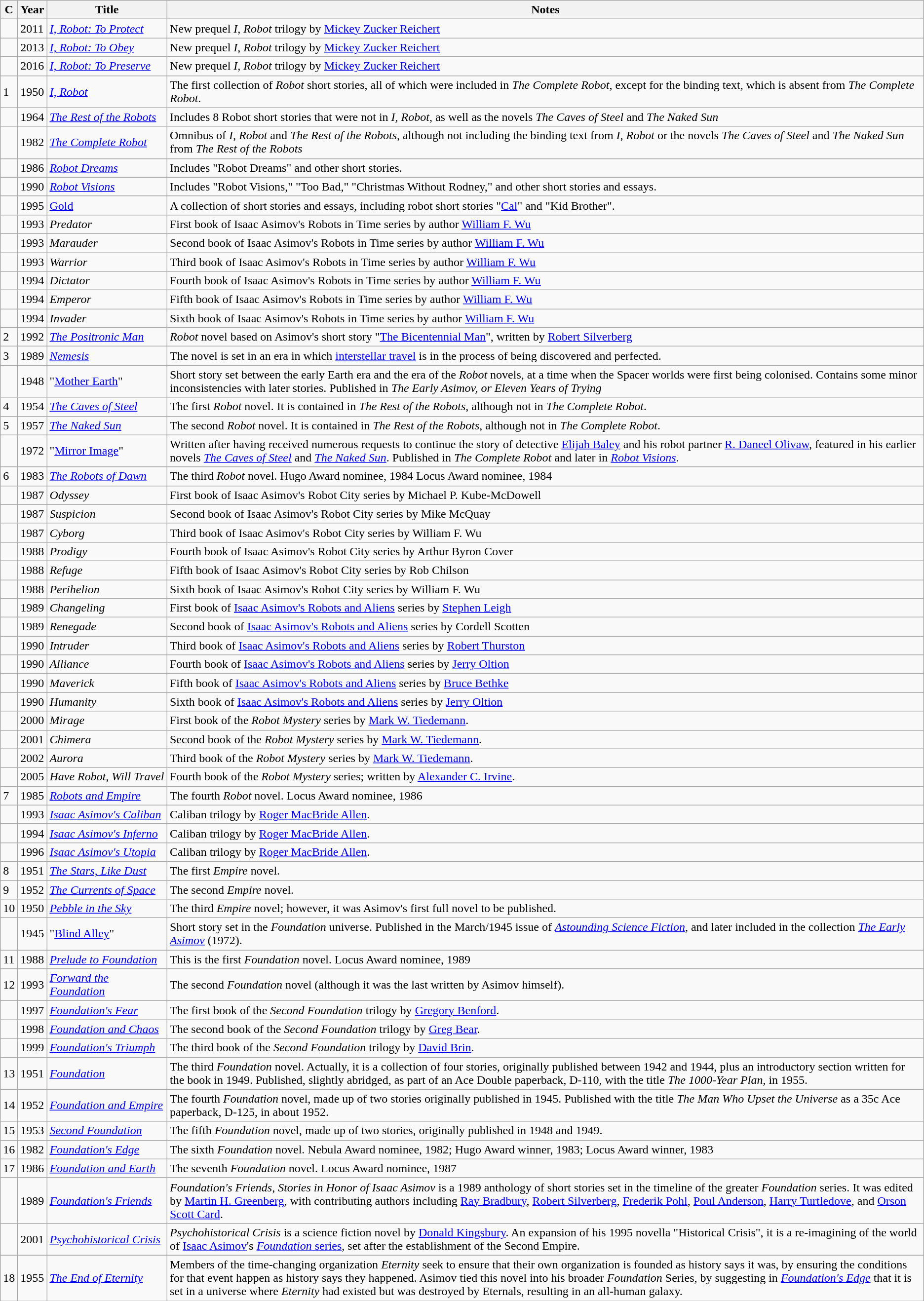<table class="sortable wikitable">
<tr>
<th>C</th>
<th>Year</th>
<th>Title</th>
<th>Notes</th>
</tr>
<tr>
<td></td>
<td>2011</td>
<td><em><a href='#'>I, Robot: To Protect</a></em></td>
<td>New prequel <em>I, Robot</em> trilogy by <a href='#'>Mickey Zucker Reichert</a></td>
</tr>
<tr>
<td></td>
<td>2013</td>
<td><em><a href='#'>I, Robot: To Obey</a></em></td>
<td>New prequel <em>I, Robot</em> trilogy by <a href='#'>Mickey Zucker Reichert</a></td>
</tr>
<tr>
<td></td>
<td>2016</td>
<td><em><a href='#'>I, Robot: To Preserve</a></em></td>
<td>New prequel <em>I, Robot</em> trilogy by <a href='#'>Mickey Zucker Reichert</a></td>
</tr>
<tr>
<td>1</td>
<td>1950</td>
<td><em><a href='#'>I, Robot</a></em></td>
<td>The first collection of <em>Robot</em> short stories, all of which were included in <em>The Complete Robot</em>, except for the binding text, which is absent from <em>The Complete Robot</em>.</td>
</tr>
<tr>
<td></td>
<td>1964</td>
<td><em><a href='#'>The Rest of the Robots</a></em></td>
<td>Includes 8 Robot short stories that were not in <em>I, Robot</em>, as well as the novels <em>The Caves of Steel</em> and <em>The Naked Sun</em></td>
</tr>
<tr>
<td></td>
<td>1982</td>
<td><em><a href='#'>The Complete Robot</a></em></td>
<td>Omnibus of <em>I, Robot</em> and <em>The Rest of the Robots</em>, although not including the binding text from <em>I, Robot</em> or the novels <em>The Caves of Steel</em> and <em>The Naked Sun</em> from <em>The Rest of the Robots</em></td>
</tr>
<tr>
<td></td>
<td>1986</td>
<td><em><a href='#'>Robot Dreams</a></em></td>
<td>Includes "Robot Dreams" and other short stories.</td>
</tr>
<tr>
<td></td>
<td>1990</td>
<td><em><a href='#'>Robot Visions</a></em></td>
<td>Includes "Robot Visions," "Too Bad," "Christmas Without Rodney," and other short stories and essays.</td>
</tr>
<tr>
<td></td>
<td>1995</td>
<td><a href='#'>Gold</a></td>
<td>A collection of short stories and essays, including robot short stories "<a href='#'>Cal</a>" and "Kid Brother".</td>
</tr>
<tr>
<td></td>
<td>1993</td>
<td><em>Predator</em></td>
<td>First book of Isaac Asimov's Robots in Time series by author <a href='#'>William F. Wu</a></td>
</tr>
<tr>
<td></td>
<td>1993</td>
<td><em>Marauder</em></td>
<td>Second book of Isaac Asimov's Robots in Time series by author <a href='#'>William F. Wu</a></td>
</tr>
<tr>
<td></td>
<td>1993</td>
<td><em>Warrior</em></td>
<td>Third book of Isaac Asimov's Robots in Time series by author <a href='#'>William F. Wu</a></td>
</tr>
<tr>
<td></td>
<td>1994</td>
<td><em>Dictator</em></td>
<td>Fourth book of Isaac Asimov's Robots in Time series by author <a href='#'>William F. Wu</a></td>
</tr>
<tr>
<td></td>
<td>1994</td>
<td><em>Emperor</em></td>
<td>Fifth book of Isaac Asimov's Robots in Time series by author <a href='#'>William F. Wu</a></td>
</tr>
<tr>
<td></td>
<td>1994</td>
<td><em>Invader</em></td>
<td>Sixth book of Isaac Asimov's Robots in Time series by author <a href='#'>William F. Wu</a></td>
</tr>
<tr>
<td>2</td>
<td>1992</td>
<td><em><a href='#'>The Positronic Man</a></em></td>
<td><em>Robot</em> novel based on Asimov's short story "<a href='#'>The Bicentennial Man</a>", written by <a href='#'>Robert Silverberg</a></td>
</tr>
<tr>
<td>3</td>
<td>1989</td>
<td><a href='#'><em>Nemesis</em></a></td>
<td>The novel is set in an era in which <a href='#'>interstellar travel</a> is in the process of being discovered and perfected.</td>
</tr>
<tr>
<td></td>
<td>1948</td>
<td>"<a href='#'>Mother Earth</a>"</td>
<td>Short story set between the early Earth era and the era of the <em>Robot</em> novels, at a time when the Spacer worlds were first being colonised. Contains some minor inconsistencies with later stories. Published in <em>The Early Asimov, or Eleven Years of Trying</em></td>
</tr>
<tr>
<td>4</td>
<td>1954</td>
<td><em><a href='#'>The Caves of Steel</a></em></td>
<td>The first <em>Robot</em> novel. It is contained in <em>The Rest of the Robots</em>, although not in <em>The Complete Robot</em>.</td>
</tr>
<tr>
<td>5</td>
<td>1957</td>
<td><em><a href='#'>The Naked Sun</a></em></td>
<td>The second <em>Robot</em> novel. It is contained in <em>The Rest of the Robots</em>, although not in <em>The Complete Robot</em>.</td>
</tr>
<tr>
<td></td>
<td>1972</td>
<td>"<a href='#'>Mirror Image</a>"</td>
<td>Written after having received numerous requests to continue the story of detective <a href='#'>Elijah Baley</a> and his robot partner <a href='#'>R. Daneel Olivaw</a>, featured in his earlier novels <em><a href='#'>The Caves of Steel</a></em> and <em><a href='#'>The Naked Sun</a></em>. Published in <em>The Complete Robot</em> and later in <em><a href='#'>Robot Visions</a></em>.</td>
</tr>
<tr>
<td>6</td>
<td>1983</td>
<td><em><a href='#'>The Robots of Dawn</a></em></td>
<td>The third <em>Robot</em> novel. Hugo Award nominee, 1984 Locus Award nominee, 1984</td>
</tr>
<tr>
<td></td>
<td>1987</td>
<td><em>Odyssey</em></td>
<td>First book of Isaac Asimov's Robot City series by Michael P. Kube-McDowell</td>
</tr>
<tr>
<td></td>
<td>1987</td>
<td><em>Suspicion</em></td>
<td>Second book of Isaac Asimov's Robot City series by Mike McQuay</td>
</tr>
<tr>
<td></td>
<td>1987</td>
<td><em>Cyborg</em></td>
<td>Third book of Isaac Asimov's Robot City series by William F. Wu</td>
</tr>
<tr>
<td></td>
<td>1988</td>
<td><em>Prodigy</em></td>
<td>Fourth book of Isaac Asimov's Robot City series by Arthur Byron Cover</td>
</tr>
<tr>
<td></td>
<td>1988</td>
<td><em>Refuge</em></td>
<td>Fifth book of Isaac Asimov's Robot City series by Rob Chilson</td>
</tr>
<tr>
<td></td>
<td>1988</td>
<td><em>Perihelion</em></td>
<td>Sixth book of Isaac Asimov's Robot City series by William F. Wu</td>
</tr>
<tr>
<td></td>
<td>1989</td>
<td><em>Changeling</em></td>
<td>First book of <a href='#'>Isaac Asimov's Robots and Aliens</a> series by <a href='#'>Stephen Leigh</a></td>
</tr>
<tr>
<td></td>
<td>1989</td>
<td><em>Renegade</em></td>
<td>Second book of <a href='#'>Isaac Asimov's Robots and Aliens</a> series by Cordell Scotten</td>
</tr>
<tr>
<td></td>
<td>1990</td>
<td><em>Intruder</em></td>
<td>Third book of <a href='#'>Isaac Asimov's Robots and Aliens</a> series by <a href='#'>Robert Thurston</a></td>
</tr>
<tr>
<td></td>
<td>1990</td>
<td><em>Alliance</em></td>
<td>Fourth book of <a href='#'>Isaac Asimov's Robots and Aliens</a> series by <a href='#'>Jerry Oltion</a></td>
</tr>
<tr>
<td></td>
<td>1990</td>
<td><em>Maverick</em></td>
<td>Fifth book of <a href='#'>Isaac Asimov's Robots and Aliens</a> series by <a href='#'>Bruce Bethke</a></td>
</tr>
<tr>
<td></td>
<td>1990</td>
<td><em>Humanity</em></td>
<td>Sixth book of <a href='#'>Isaac Asimov's Robots and Aliens</a> series by <a href='#'>Jerry Oltion</a></td>
</tr>
<tr>
<td></td>
<td>2000</td>
<td><em>Mirage</em></td>
<td>First book of the <em>Robot Mystery</em> series by <a href='#'>Mark W. Tiedemann</a>.</td>
</tr>
<tr>
<td></td>
<td>2001</td>
<td><em>Chimera</em></td>
<td>Second book of the <em>Robot Mystery</em> series by <a href='#'>Mark W. Tiedemann</a>.</td>
</tr>
<tr>
<td></td>
<td>2002</td>
<td><em>Aurora</em></td>
<td>Third book of the <em>Robot Mystery</em> series by <a href='#'>Mark W. Tiedemann</a>.</td>
</tr>
<tr>
<td></td>
<td>2005</td>
<td><em>Have Robot, Will Travel</em></td>
<td>Fourth book of the <em>Robot Mystery</em> series; written by <a href='#'>Alexander C. Irvine</a>.</td>
</tr>
<tr>
<td>7</td>
<td>1985</td>
<td><em><a href='#'>Robots and Empire</a></em></td>
<td>The fourth <em>Robot</em> novel. Locus Award nominee, 1986</td>
</tr>
<tr>
<td></td>
<td>1993</td>
<td><em><a href='#'>Isaac Asimov's Caliban</a></em></td>
<td>Caliban trilogy by <a href='#'>Roger MacBride Allen</a>.</td>
</tr>
<tr>
<td></td>
<td>1994</td>
<td><em><a href='#'>Isaac Asimov's Inferno</a></em></td>
<td>Caliban trilogy by <a href='#'>Roger MacBride Allen</a>.</td>
</tr>
<tr>
<td></td>
<td>1996</td>
<td><em><a href='#'>Isaac Asimov's Utopia</a></em></td>
<td>Caliban trilogy by <a href='#'>Roger MacBride Allen</a>.</td>
</tr>
<tr>
<td>8</td>
<td>1951</td>
<td><em><a href='#'>The Stars, Like Dust</a></em></td>
<td>The first <em>Empire</em> novel.</td>
</tr>
<tr>
<td>9</td>
<td>1952</td>
<td><em><a href='#'>The Currents of Space</a></em></td>
<td>The second <em>Empire</em> novel.</td>
</tr>
<tr>
<td>10</td>
<td>1950</td>
<td><em><a href='#'>Pebble in the Sky</a></em></td>
<td>The third <em>Empire</em> novel; however, it was Asimov's first full novel to be published.</td>
</tr>
<tr>
<td></td>
<td>1945</td>
<td>"<a href='#'>Blind Alley</a>"</td>
<td>Short story set in the <em>Foundation</em> universe. Published in the March/1945 issue of <em><a href='#'>Astounding Science Fiction</a></em>, and later included in the collection <em><a href='#'>The Early Asimov</a></em> (1972).</td>
</tr>
<tr>
<td>11</td>
<td>1988</td>
<td><em><a href='#'>Prelude to Foundation</a></em></td>
<td>This is the first <em>Foundation</em> novel. Locus Award nominee, 1989</td>
</tr>
<tr>
<td>12</td>
<td>1993</td>
<td><em><a href='#'>Forward the Foundation</a></em></td>
<td>The second <em>Foundation</em> novel (although it was the last written by Asimov himself).</td>
</tr>
<tr>
<td></td>
<td>1997</td>
<td><em><a href='#'>Foundation's Fear</a></em></td>
<td>The first book of the <em>Second Foundation</em> trilogy by <a href='#'>Gregory Benford</a>.</td>
</tr>
<tr>
<td></td>
<td>1998</td>
<td><em><a href='#'>Foundation and Chaos</a></em></td>
<td>The second book of the <em>Second Foundation</em> trilogy by <a href='#'>Greg Bear</a>.</td>
</tr>
<tr>
<td></td>
<td>1999</td>
<td><em><a href='#'>Foundation's Triumph</a></em></td>
<td>The third book of the <em>Second Foundation</em> trilogy by <a href='#'>David Brin</a>.</td>
</tr>
<tr>
<td>13</td>
<td>1951</td>
<td><em><a href='#'>Foundation</a></em></td>
<td>The third <em>Foundation</em> novel. Actually, it is a collection of four stories, originally published between 1942 and 1944, plus an introductory section written for the book in 1949. Published, slightly abridged, as part of an Ace Double paperback, D-110, with the title <em>The 1000-Year Plan</em>, in 1955.</td>
</tr>
<tr>
<td>14</td>
<td>1952</td>
<td><em><a href='#'>Foundation and Empire</a></em></td>
<td>The fourth <em>Foundation</em> novel, made up of two stories originally published in 1945. Published with the title <em>The Man Who Upset the Universe</em> as a 35c Ace paperback, D-125, in about 1952.</td>
</tr>
<tr>
<td>15</td>
<td>1953</td>
<td><em><a href='#'>Second Foundation</a></em></td>
<td>The fifth <em>Foundation</em> novel, made up of two stories, originally published in 1948 and 1949.</td>
</tr>
<tr>
<td>16</td>
<td>1982</td>
<td><em><a href='#'>Foundation's Edge</a></em></td>
<td>The sixth <em>Foundation</em> novel. Nebula Award nominee, 1982; Hugo Award winner, 1983; Locus Award winner, 1983</td>
</tr>
<tr>
<td>17</td>
<td>1986</td>
<td><em><a href='#'>Foundation and Earth</a></em></td>
<td>The seventh <em>Foundation</em> novel. Locus Award nominee, 1987</td>
</tr>
<tr>
<td></td>
<td>1989</td>
<td><em><a href='#'>Foundation's Friends</a></em></td>
<td><em>Foundation's Friends, Stories in Honor of Isaac Asimov</em> is a 1989 anthology of short stories set in the timeline of the greater <em>Foundation</em> series. It was edited by <a href='#'>Martin H. Greenberg</a>, with contributing authors including <a href='#'>Ray Bradbury</a>, <a href='#'>Robert Silverberg</a>, <a href='#'>Frederik Pohl</a>, <a href='#'>Poul Anderson</a>, <a href='#'>Harry Turtledove</a>, and <a href='#'>Orson Scott Card</a>.</td>
</tr>
<tr>
<td></td>
<td>2001</td>
<td><em><a href='#'>Psychohistorical Crisis</a></em></td>
<td><em>Psychohistorical Crisis</em> is a science fiction novel by <a href='#'>Donald Kingsbury</a>. An expansion of his 1995 novella "Historical Crisis", it is a re-imagining of the world of <a href='#'>Isaac Asimov</a>'s <a href='#'><em>Foundation</em> series</a>, set after the establishment of the Second Empire.</td>
</tr>
<tr>
<td>18</td>
<td>1955</td>
<td><em><a href='#'>The End of Eternity</a></em></td>
<td>Members of the time-changing organization <em>Eternity</em> seek to ensure that their own organization is founded as history says it was, by ensuring the conditions for that event happen as history says they happened. Asimov tied this novel into his broader <em>Foundation</em> Series, by suggesting in <em><a href='#'>Foundation's Edge</a></em> that it is set in a universe where <em>Eternity</em> had existed but was destroyed by Eternals, resulting in an all-human galaxy.</td>
</tr>
</table>
